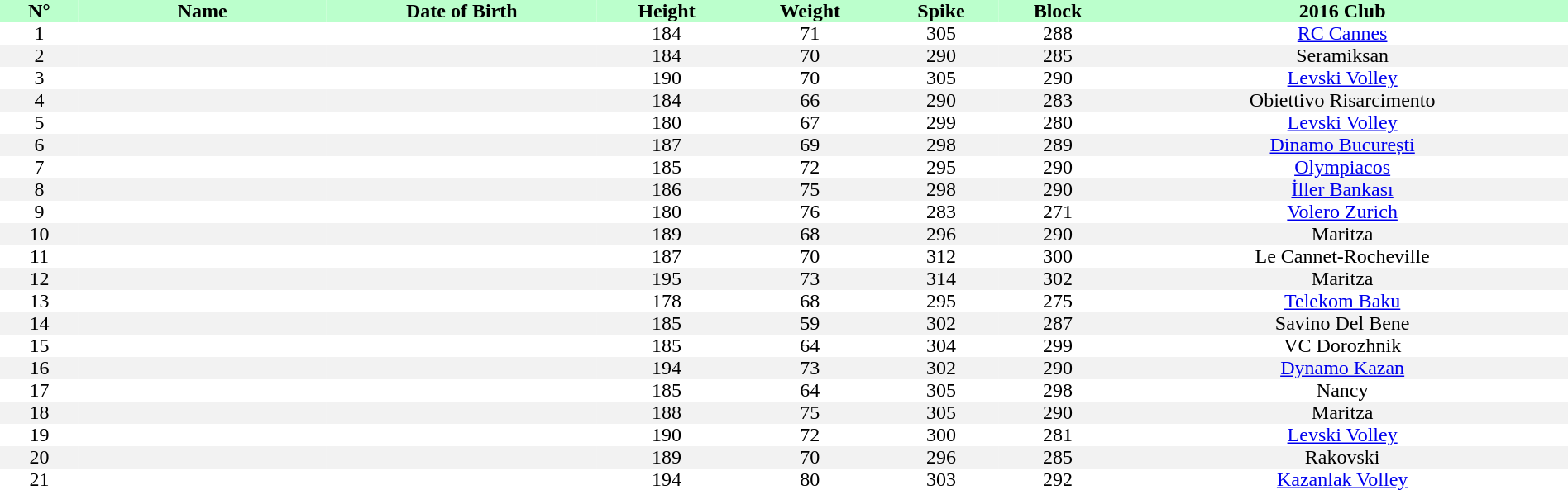<table style="text-align:center; border:none;" cellpadding=0 cellspacing=0 width=100%>
<tr style="background: #bbffcc;">
<th width="5%">N°</th>
<th width=200px>Name</th>
<th>Date of Birth</th>
<th>Height</th>
<th>Weight</th>
<th>Spike</th>
<th>Block</th>
<th>2016 Club</th>
</tr>
<tr>
<td>1</td>
<td></td>
<td></td>
<td>184</td>
<td>71</td>
<td>305</td>
<td>288</td>
<td><a href='#'>RC Cannes</a></td>
</tr>
<tr bgcolor="#f2f2f2">
<td>2</td>
<td></td>
<td></td>
<td>184</td>
<td>70</td>
<td>290</td>
<td>285</td>
<td>Seramiksan</td>
</tr>
<tr>
<td>3</td>
<td></td>
<td></td>
<td>190</td>
<td>70</td>
<td>305</td>
<td>290</td>
<td><a href='#'>Levski Volley</a></td>
</tr>
<tr bgcolor="#f2f2f2">
<td>4</td>
<td></td>
<td></td>
<td>184</td>
<td>66</td>
<td>290</td>
<td>283</td>
<td>Obiettivo Risarcimento</td>
</tr>
<tr>
<td>5</td>
<td></td>
<td></td>
<td>180</td>
<td>67</td>
<td>299</td>
<td>280</td>
<td><a href='#'>Levski Volley</a></td>
</tr>
<tr bgcolor="#f2f2f2">
<td>6</td>
<td></td>
<td></td>
<td>187</td>
<td>69</td>
<td>298</td>
<td>289</td>
<td><a href='#'>Dinamo București</a></td>
</tr>
<tr>
<td>7</td>
<td></td>
<td></td>
<td>185</td>
<td>72</td>
<td>295</td>
<td>290</td>
<td><a href='#'>Olympiacos</a></td>
</tr>
<tr bgcolor="#f2f2f2">
<td>8</td>
<td></td>
<td></td>
<td>186</td>
<td>75</td>
<td>298</td>
<td>290</td>
<td><a href='#'>İller Bankası</a></td>
</tr>
<tr>
<td>9</td>
<td></td>
<td></td>
<td>180</td>
<td>76</td>
<td>283</td>
<td>271</td>
<td><a href='#'>Volero Zurich</a></td>
</tr>
<tr bgcolor="#f2f2f2">
<td>10</td>
<td></td>
<td></td>
<td>189</td>
<td>68</td>
<td>296</td>
<td>290</td>
<td>Maritza</td>
</tr>
<tr>
<td>11</td>
<td></td>
<td></td>
<td>187</td>
<td>70</td>
<td>312</td>
<td>300</td>
<td>Le Cannet-Rocheville</td>
</tr>
<tr bgcolor="#f2f2f2">
<td>12</td>
<td></td>
<td></td>
<td>195</td>
<td>73</td>
<td>314</td>
<td>302</td>
<td>Maritza</td>
</tr>
<tr>
<td>13</td>
<td></td>
<td></td>
<td>178</td>
<td>68</td>
<td>295</td>
<td>275</td>
<td><a href='#'>Telekom Baku</a></td>
</tr>
<tr bgcolor="#f2f2f2">
<td>14</td>
<td></td>
<td></td>
<td>185</td>
<td>59</td>
<td>302</td>
<td>287</td>
<td>Savino Del Bene</td>
</tr>
<tr>
<td>15</td>
<td></td>
<td></td>
<td>185</td>
<td>64</td>
<td>304</td>
<td>299</td>
<td>VC Dorozhnik</td>
</tr>
<tr bgcolor="#f2f2f2">
<td>16</td>
<td></td>
<td></td>
<td>194</td>
<td>73</td>
<td>302</td>
<td>290</td>
<td><a href='#'>Dynamo Kazan</a></td>
</tr>
<tr>
<td>17</td>
<td></td>
<td></td>
<td>185</td>
<td>64</td>
<td>305</td>
<td>298</td>
<td>Nancy</td>
</tr>
<tr bgcolor="#f2f2f2">
<td>18</td>
<td></td>
<td></td>
<td>188</td>
<td>75</td>
<td>305</td>
<td>290</td>
<td>Maritza</td>
</tr>
<tr>
<td>19</td>
<td></td>
<td></td>
<td>190</td>
<td>72</td>
<td>300</td>
<td>281</td>
<td><a href='#'>Levski Volley</a></td>
</tr>
<tr bgcolor="#f2f2f2">
<td>20</td>
<td></td>
<td></td>
<td>189</td>
<td>70</td>
<td>296</td>
<td>285</td>
<td>Rakovski</td>
</tr>
<tr>
<td>21</td>
<td></td>
<td></td>
<td>194</td>
<td>80</td>
<td>303</td>
<td>292</td>
<td><a href='#'>Kazanlak Volley</a></td>
</tr>
</table>
